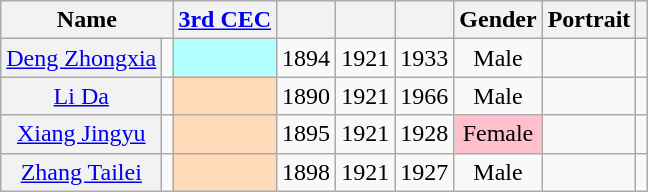<table class="wikitable sortable" style=text-align:center>
<tr>
<th scope=col colspan="2">Name</th>
<th scope="col"><a href='#'>3rd CEC</a></th>
<th scope="col"></th>
<th scope="col"></th>
<th scope="col"></th>
<th scope="col">Gender</th>
<th scope="col" class="unsortable">Portrait</th>
<th scope="col" class="unsortable"></th>
</tr>
<tr>
<th align="center" scope="row" style="font-weight:normal;"><a href='#'>Deng Zhongxia</a></th>
<td></td>
<td bgcolor = #B2FFFF></td>
<td>1894</td>
<td>1921</td>
<td>1933</td>
<td>Male</td>
<td></td>
<td></td>
</tr>
<tr>
<th align="center" scope="row" style="font-weight:normal;"><a href='#'>Li Da</a></th>
<td></td>
<td bgcolor = PeachPuff></td>
<td>1890</td>
<td>1921</td>
<td>1966</td>
<td>Male</td>
<td></td>
<td></td>
</tr>
<tr>
<th align="center" scope="row" style="font-weight:normal;"><a href='#'>Xiang Jingyu</a></th>
<td></td>
<td bgcolor = PeachPuff></td>
<td>1895</td>
<td>1921</td>
<td>1928</td>
<td style="background: Pink">Female</td>
<td></td>
<td></td>
</tr>
<tr>
<th align="center" scope="row" style="font-weight:normal;"><a href='#'>Zhang Tailei</a></th>
<td></td>
<td bgcolor = PeachPuff></td>
<td>1898</td>
<td>1921</td>
<td>1927</td>
<td>Male</td>
<td></td>
<td></td>
</tr>
</table>
